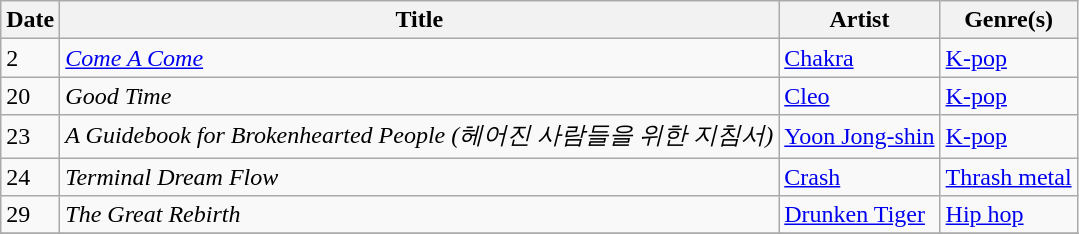<table class="wikitable" style="text-align: left;">
<tr>
<th>Date</th>
<th>Title</th>
<th>Artist</th>
<th>Genre(s)</th>
</tr>
<tr>
<td>2</td>
<td><em><a href='#'>Come A Come</a></em></td>
<td><a href='#'>Chakra</a></td>
<td><a href='#'>K-pop</a></td>
</tr>
<tr>
<td>20</td>
<td><em>Good Time</em></td>
<td><a href='#'>Cleo</a></td>
<td><a href='#'>K-pop</a></td>
</tr>
<tr>
<td>23</td>
<td><em>A Guidebook for Brokenhearted People (헤어진 사람들을 위한 지침서)</em></td>
<td><a href='#'>Yoon Jong-shin</a></td>
<td><a href='#'>K-pop</a></td>
</tr>
<tr>
<td>24</td>
<td><em>Terminal Dream Flow</em></td>
<td><a href='#'>Crash</a></td>
<td><a href='#'>Thrash metal</a></td>
</tr>
<tr>
<td>29</td>
<td><em>The Great Rebirth</em></td>
<td><a href='#'>Drunken Tiger</a></td>
<td><a href='#'>Hip hop</a></td>
</tr>
<tr>
</tr>
</table>
